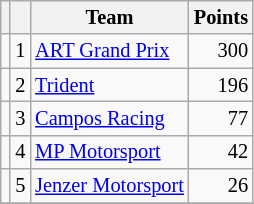<table class="wikitable" style="font-size: 85%;">
<tr>
<th></th>
<th></th>
<th>Team</th>
<th>Points</th>
</tr>
<tr>
<td align="left"></td>
<td align="center">1</td>
<td> <a href='#'>ART Grand Prix</a></td>
<td align="right">300</td>
</tr>
<tr>
<td align="left"></td>
<td align="center">2</td>
<td> <a href='#'>Trident</a></td>
<td align="right">196</td>
</tr>
<tr>
<td align="left"></td>
<td align="center">3</td>
<td> <a href='#'>Campos Racing</a></td>
<td align="right">77</td>
</tr>
<tr>
<td align="left"></td>
<td align="center">4</td>
<td> <a href='#'>MP Motorsport</a></td>
<td align="right">42</td>
</tr>
<tr>
<td align="left"></td>
<td align="center">5</td>
<td> <a href='#'>Jenzer Motorsport</a></td>
<td align="right">26</td>
</tr>
<tr>
</tr>
</table>
